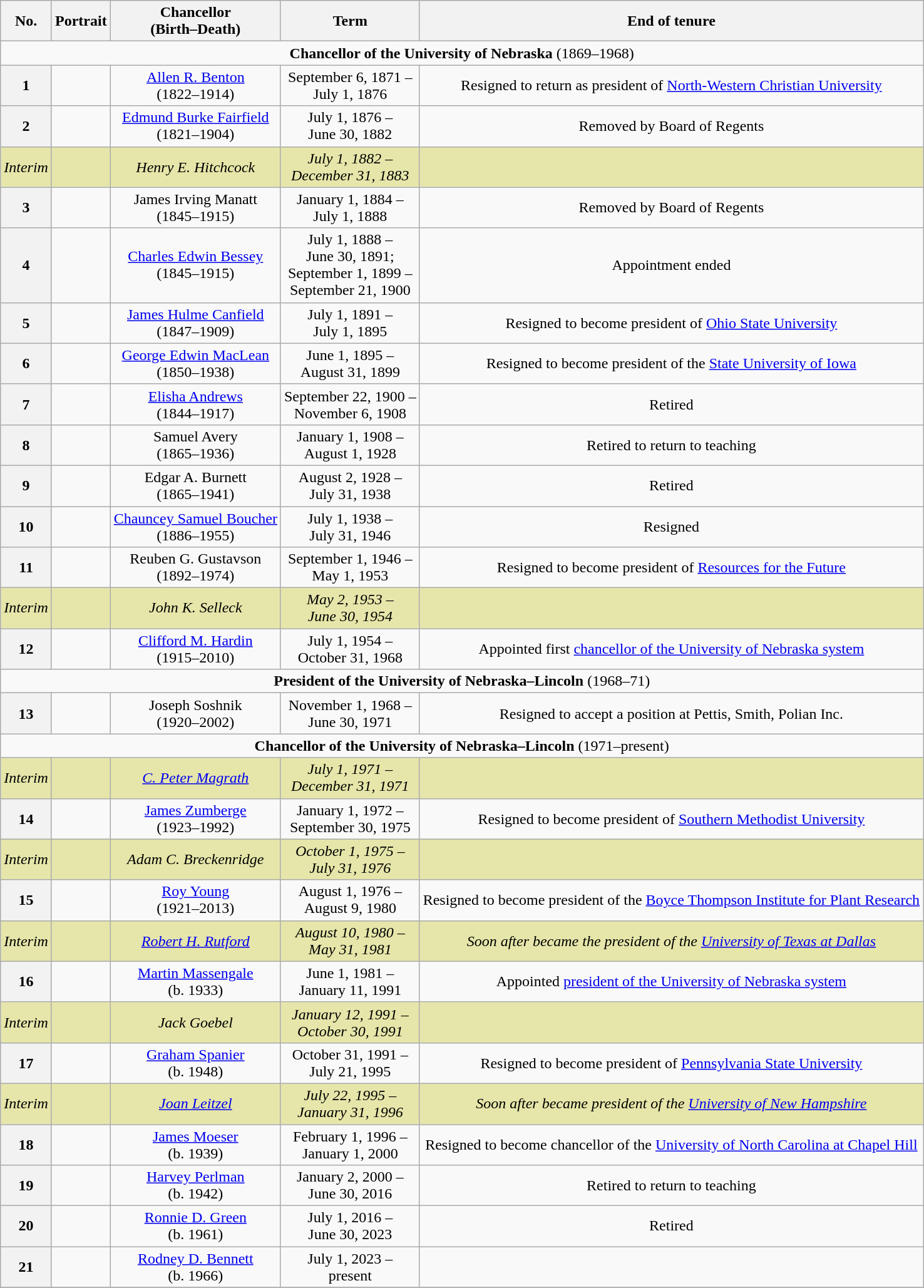<table class="wikitable" style="text-align:center;">
<tr>
<th>No.</th>
<th>Portrait</th>
<th>Chancellor<br>(Birth–Death)</th>
<th>Term</th>
<th>End of tenure</th>
</tr>
<tr>
<td colspan=5><strong>Chancellor of the University of Nebraska</strong> (1869–1968)</td>
</tr>
<tr>
<th>1</th>
<td></td>
<td><a href='#'>Allen R. Benton</a> <br> (1822–1914)</td>
<td>September 6, 1871 –<br>July 1, 1876</td>
<td>Resigned to return as president of <a href='#'>North-Western Christian University</a></td>
</tr>
<tr>
<th>2</th>
<td></td>
<td><a href='#'>Edmund Burke Fairfield</a> <br> (1821–1904)</td>
<td>July 1, 1876 –<br>June 30, 1882</td>
<td>Removed by Board of Regents</td>
</tr>
<tr bgcolor="#e6e6aa">
<td><em>Interim</em></td>
<td></td>
<td><em>Henry E. Hitchcock</em></td>
<td><em>July 1, 1882 –<br>December 31, 1883</em></td>
<td></td>
</tr>
<tr>
<th>3</th>
<td></td>
<td>James Irving Manatt <br> (1845–1915)</td>
<td>January 1, 1884 –<br>July 1, 1888</td>
<td>Removed by Board of Regents</td>
</tr>
<tr>
<th>4</th>
<td></td>
<td><a href='#'>Charles Edwin Bessey</a> <br> (1845–1915)</td>
<td>July 1, 1888 –<br>June 30, 1891;<br>September 1, 1899 –<br>September 21, 1900</td>
<td>Appointment ended</td>
</tr>
<tr>
<th>5</th>
<td></td>
<td><a href='#'>James Hulme Canfield</a> <br> (1847–1909)</td>
<td>July 1, 1891 –<br>July 1, 1895</td>
<td>Resigned to become president of <a href='#'>Ohio State University</a></td>
</tr>
<tr>
<th>6</th>
<td></td>
<td><a href='#'>George Edwin MacLean</a> <br> (1850–1938)</td>
<td>June 1, 1895 –<br>August 31, 1899</td>
<td>Resigned to become president of the <a href='#'>State University of Iowa</a></td>
</tr>
<tr>
<th>7</th>
<td></td>
<td><a href='#'>Elisha Andrews</a> <br> (1844–1917)</td>
<td>September 22, 1900 –<br>November 6, 1908</td>
<td>Retired</td>
</tr>
<tr>
<th>8</th>
<td></td>
<td>Samuel Avery <br> (1865–1936)</td>
<td>January 1, 1908 –<br>August 1, 1928</td>
<td>Retired to return to teaching</td>
</tr>
<tr>
<th>9</th>
<td></td>
<td>Edgar A. Burnett <br> (1865–1941)</td>
<td>August 2, 1928 –<br>July 31, 1938</td>
<td>Retired</td>
</tr>
<tr>
<th>10</th>
<td></td>
<td><a href='#'>Chauncey Samuel Boucher</a> <br> (1886–1955)</td>
<td>July 1, 1938 –<br>July 31, 1946</td>
<td>Resigned</td>
</tr>
<tr>
<th>11</th>
<td></td>
<td>Reuben G. Gustavson <br> (1892–1974)</td>
<td>September 1, 1946 –<br>May 1, 1953</td>
<td>Resigned to become president of <a href='#'>Resources for the Future</a></td>
</tr>
<tr bgcolor="#e6e6aa">
<td><em>Interim</em></td>
<td></td>
<td><em>John K. Selleck</em></td>
<td><em>May 2, 1953 –<br>June 30, 1954</em></td>
<td></td>
</tr>
<tr>
<th>12</th>
<td></td>
<td><a href='#'>Clifford M. Hardin</a> <br> (1915–2010)</td>
<td>July 1, 1954 –<br>October 31, 1968</td>
<td>Appointed first <a href='#'>chancellor of the University of Nebraska system</a></td>
</tr>
<tr>
<td colspan=5><strong>President of the University of Nebraska–Lincoln</strong> (1968–71)</td>
</tr>
<tr>
<th>13</th>
<td></td>
<td>Joseph Soshnik <br> (1920–2002)</td>
<td>November 1, 1968 –<br>June 30, 1971</td>
<td>Resigned to accept a position at Pettis, Smith, Polian Inc.</td>
</tr>
<tr>
<td colspan=5><strong>Chancellor of the University of Nebraska–Lincoln</strong> (1971–present)</td>
</tr>
<tr bgcolor="#e6e6aa">
<td><em>Interim</em></td>
<td></td>
<td><em><a href='#'>C. Peter Magrath</a></em></td>
<td><em>July 1, 1971 –<br>December 31, 1971</em></td>
<td></td>
</tr>
<tr>
<th>14</th>
<td></td>
<td><a href='#'>James Zumberge</a> <br> (1923–1992)</td>
<td>January 1, 1972 –<br>September 30, 1975</td>
<td>Resigned to become president of <a href='#'>Southern Methodist University</a></td>
</tr>
<tr bgcolor="#e6e6aa">
<td><em>Interim</em></td>
<td></td>
<td><em>Adam C. Breckenridge</em></td>
<td><em>October 1, 1975 –<br>July 31, 1976</em></td>
<td></td>
</tr>
<tr>
<th>15</th>
<td></td>
<td><a href='#'>Roy Young</a> <br> (1921–2013)</td>
<td>August 1, 1976 –<br>August 9, 1980</td>
<td>Resigned to become president of the <a href='#'>Boyce Thompson Institute for Plant Research</a></td>
</tr>
<tr bgcolor="#e6e6aa">
<td><em>Interim</em></td>
<td></td>
<td><em><a href='#'>Robert H. Rutford</a></em></td>
<td><em>August 10, 1980 –<br>May 31, 1981</em></td>
<td><em>Soon after became the president of the <a href='#'>University of Texas at Dallas</a></em></td>
</tr>
<tr>
<th>16</th>
<td></td>
<td><a href='#'>Martin Massengale</a> <br> (b. 1933)</td>
<td>June 1, 1981 –<br>January 11, 1991</td>
<td>Appointed <a href='#'>president of the University of Nebraska system</a></td>
</tr>
<tr bgcolor="#e6e6aa">
<td><em>Interim</em></td>
<td></td>
<td><em>Jack Goebel</em></td>
<td><em>January 12, 1991 –<br>October 30, 1991</em></td>
<td></td>
</tr>
<tr>
<th>17</th>
<td></td>
<td><a href='#'>Graham Spanier</a> <br> (b. 1948)</td>
<td>October 31, 1991 –<br>July 21, 1995</td>
<td>Resigned to become president of <a href='#'>Pennsylvania State University</a></td>
</tr>
<tr bgcolor="#e6e6aa">
<td><em>Interim</em></td>
<td></td>
<td><em><a href='#'>Joan Leitzel</a></em></td>
<td><em>July 22, 1995 –<br>January 31, 1996</em></td>
<td><em>Soon after became president of the <a href='#'>University of New Hampshire</a></em></td>
</tr>
<tr>
<th>18</th>
<td></td>
<td><a href='#'>James Moeser</a> <br> (b. 1939)</td>
<td>February 1, 1996 –<br>January 1, 2000</td>
<td>Resigned to become chancellor of the <a href='#'>University of North Carolina at Chapel Hill</a></td>
</tr>
<tr>
<th>19</th>
<td></td>
<td><a href='#'>Harvey Perlman</a> <br> (b. 1942)</td>
<td>January 2, 2000 –<br>June 30, 2016</td>
<td>Retired to return to teaching</td>
</tr>
<tr>
<th>20</th>
<td></td>
<td><a href='#'>Ronnie D. Green</a> <br> (b. 1961)</td>
<td>July 1, 2016 –<br>June 30, 2023</td>
<td>Retired</td>
</tr>
<tr>
<th>21</th>
<td></td>
<td><a href='#'>Rodney D. Bennett</a> <br> (b. 1966)</td>
<td>July 1, 2023 –<br>present</td>
<td></td>
</tr>
<tr>
</tr>
</table>
